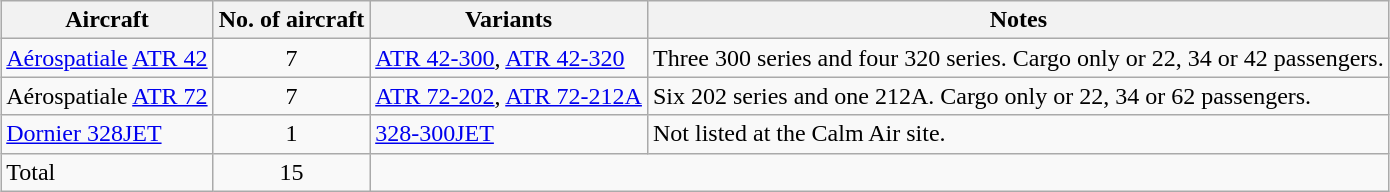<table class="wikitable" style="margin:1em auto; border-collapse:collapse">
<tr>
<th>Aircraft</th>
<th>No. of aircraft</th>
<th>Variants</th>
<th>Notes</th>
</tr>
<tr>
<td><a href='#'>Aérospatiale</a> <a href='#'>ATR 42</a></td>
<td align=center>7</td>
<td><a href='#'>ATR 42-300</a>, <a href='#'>ATR 42-320</a></td>
<td>Three 300 series and four 320 series. Cargo only or 22, 34 or 42 passengers.</td>
</tr>
<tr>
<td>Aérospatiale <a href='#'>ATR 72</a></td>
<td align=center>7</td>
<td><a href='#'>ATR 72-202</a>, <a href='#'>ATR 72-212A</a></td>
<td>Six 202 series and one 212A. Cargo only or 22, 34 or 62 passengers.</td>
</tr>
<tr>
<td><a href='#'>Dornier 328JET</a></td>
<td align=center>1</td>
<td><a href='#'>328-300JET</a></td>
<td>Not listed at the Calm Air site.</td>
</tr>
<tr>
<td>Total</td>
<td align=center>15</td>
<td colspan="2"></td>
</tr>
</table>
